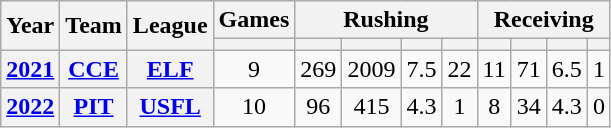<table class="wikitable sortable" style="text-align:center;">
<tr>
<th rowspan="2">Year</th>
<th rowspan="2">Team</th>
<th rowspan="2">League</th>
<th colspan="1">Games</th>
<th colspan="4">Rushing</th>
<th colspan="4">Receiving</th>
</tr>
<tr>
<th></th>
<th></th>
<th></th>
<th></th>
<th></th>
<th></th>
<th></th>
<th></th>
<th></th>
</tr>
<tr>
<th><a href='#'>2021</a></th>
<th><a href='#'>CCE</a></th>
<th><a href='#'>ELF</a></th>
<td>9</td>
<td>269</td>
<td>2009</td>
<td>7.5</td>
<td>22</td>
<td>11</td>
<td>71</td>
<td>6.5</td>
<td>1</td>
</tr>
<tr>
<th><a href='#'>2022</a></th>
<th><a href='#'>PIT</a></th>
<th><a href='#'>USFL</a></th>
<td>10</td>
<td>96</td>
<td>415</td>
<td>4.3</td>
<td>1</td>
<td>8</td>
<td>34</td>
<td>4.3</td>
<td>0</td>
</tr>
</table>
